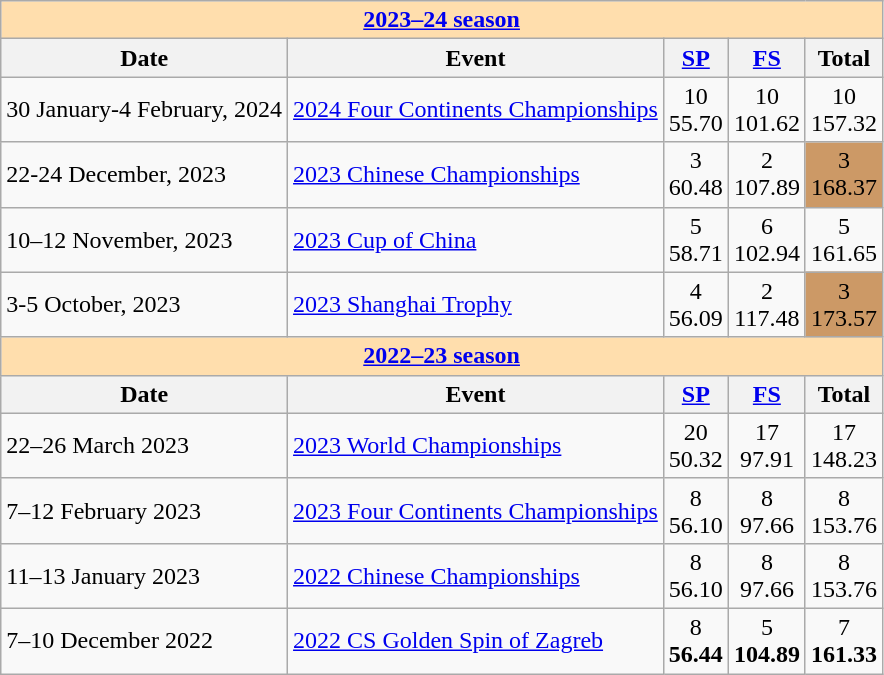<table class="wikitable">
<tr>
<td style="background-color: #ffdead; " colspan=5 align=center><a href='#'><strong>2023–24 season</strong></a></td>
</tr>
<tr>
<th>Date</th>
<th>Event</th>
<th><a href='#'>SP</a></th>
<th><a href='#'>FS</a></th>
<th>Total</th>
</tr>
<tr>
<td>30 January-4 February, 2024</td>
<td><a href='#'>2024 Four Continents Championships</a></td>
<td align=center>10 <br> 55.70</td>
<td align=center>10 <br> 101.62</td>
<td align=center>10 <br> 157.32</td>
</tr>
<tr>
<td>22-24 December, 2023</td>
<td><a href='#'>2023 Chinese Championships</a></td>
<td align=center>3 <br> 60.48</td>
<td align=center>2 <br> 107.89</td>
<td align=center bgcolor=cc9966>3 <br> 168.37</td>
</tr>
<tr>
<td>10–12 November, 2023</td>
<td><a href='#'>2023 Cup of China</a></td>
<td align=center>5 <br> 58.71</td>
<td align=center>6 <br> 102.94</td>
<td align=center>5 <br> 161.65</td>
</tr>
<tr>
<td>3-5 October, 2023</td>
<td><a href='#'>2023 Shanghai Trophy</a></td>
<td align=center>4 <br> 56.09</td>
<td align=center>2 <br> 117.48</td>
<td align=center bgcolor=cc9966>3 <br> 173.57</td>
</tr>
<tr>
<th style="background-color: #ffdead;" colspan=6><a href='#'>2022–23 season</a></th>
</tr>
<tr>
<th>Date</th>
<th>Event</th>
<th><a href='#'>SP</a></th>
<th><a href='#'>FS</a></th>
<th>Total</th>
</tr>
<tr>
<td>22–26 March 2023</td>
<td><a href='#'>2023 World Championships</a></td>
<td align=center>20 <br> 50.32</td>
<td align=center>17 <br> 97.91</td>
<td align=center>17 <br> 148.23</td>
</tr>
<tr>
<td>7–12 February 2023</td>
<td><a href='#'>2023 Four Continents Championships</a></td>
<td align=center>8 <br> 56.10</td>
<td align=center>8 <br> 97.66</td>
<td align=center>8 <br> 153.76</td>
</tr>
<tr>
<td>11–13 January 2023</td>
<td><a href='#'>2022 Chinese Championships</a></td>
<td align=center>8 <br> 56.10</td>
<td align=center>8 <br> 97.66</td>
<td align=center>8 <br> 153.76</td>
</tr>
<tr>
<td>7–10 December 2022</td>
<td><a href='#'>2022 CS Golden Spin of Zagreb</a></td>
<td align=center>8 <br> <strong>56.44</strong></td>
<td align=center>5 <br> <strong>104.89</strong></td>
<td align=center>7 <br> <strong>161.33</strong></td>
</tr>
</table>
